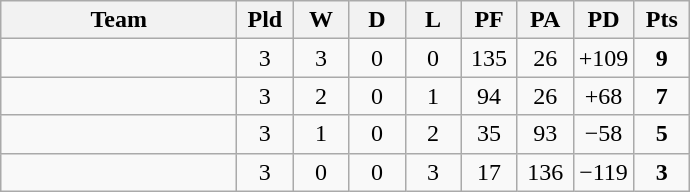<table class="wikitable" style="text-align:center;">
<tr>
<th width=150>Team</th>
<th style="width:30px;" abbr="Played">Pld</th>
<th style="width:30px;" abbr="Won">W</th>
<th style="width:30px;" abbr="Drawn">D</th>
<th style="width:30px;" abbr="Lost">L</th>
<th style="width:30px;" abbr="Points for">PF</th>
<th style="width:30px;" abbr="Points against">PA</th>
<th style="width:30px;" abbr="Points difference">PD</th>
<th style="width:30px;" abbr="Points">Pts</th>
</tr>
<tr>
<td align=left></td>
<td>3</td>
<td>3</td>
<td>0</td>
<td>0</td>
<td>135</td>
<td>26</td>
<td>+109</td>
<td><strong>9</strong></td>
</tr>
<tr>
<td align=left></td>
<td>3</td>
<td>2</td>
<td>0</td>
<td>1</td>
<td>94</td>
<td>26</td>
<td>+68</td>
<td><strong>7</strong></td>
</tr>
<tr>
<td align=left></td>
<td>3</td>
<td>1</td>
<td>0</td>
<td>2</td>
<td>35</td>
<td>93</td>
<td>−58</td>
<td><strong>5</strong></td>
</tr>
<tr>
<td align=left></td>
<td>3</td>
<td>0</td>
<td>0</td>
<td>3</td>
<td>17</td>
<td>136</td>
<td>−119</td>
<td><strong>3</strong></td>
</tr>
</table>
